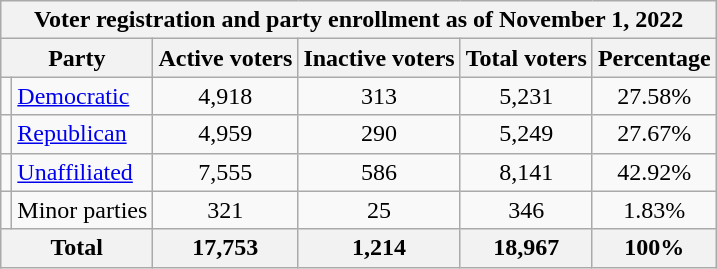<table class=wikitable>
<tr>
<th colspan = 6>Voter registration and party enrollment as of November 1, 2022</th>
</tr>
<tr>
<th colspan = 2>Party</th>
<th>Active voters</th>
<th>Inactive voters</th>
<th>Total voters</th>
<th>Percentage</th>
</tr>
<tr>
<td></td>
<td><a href='#'>Democratic</a></td>
<td align = center>4,918</td>
<td align = center>313</td>
<td align = center>5,231</td>
<td align = center>27.58%</td>
</tr>
<tr>
<td></td>
<td><a href='#'>Republican</a></td>
<td align = center>4,959</td>
<td align = center>290</td>
<td align = center>5,249</td>
<td align = center>27.67%</td>
</tr>
<tr>
<td></td>
<td><a href='#'>Unaffiliated</a></td>
<td align = center>7,555</td>
<td align = center>586</td>
<td align = center>8,141</td>
<td align = center>42.92%</td>
</tr>
<tr>
<td></td>
<td>Minor parties</td>
<td align = center>321</td>
<td align = center>25</td>
<td align = center>346</td>
<td align = center>1.83%</td>
</tr>
<tr>
<th colspan = 2>Total</th>
<th align = center>17,753</th>
<th align = center>1,214</th>
<th align = center>18,967</th>
<th align = center>100%</th>
</tr>
</table>
